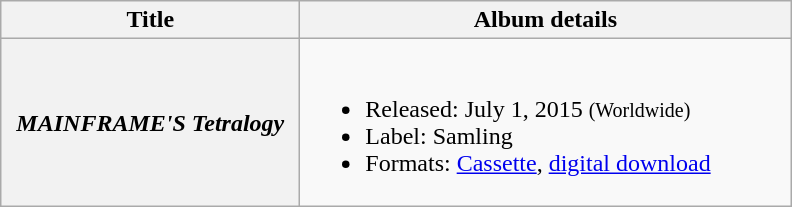<table class="wikitable plainrowheaders">
<tr>
<th scope="col" style="width:12em;">Title</th>
<th scope="col" style="width:20em;">Album details</th>
</tr>
<tr>
<th scope="row"><em>MAINFRAME'S Tetralogy</em></th>
<td><br><ul><li>Released: July 1, 2015 <small>(Worldwide)</small></li><li>Label: Samling</li><li>Formats: <a href='#'>Cassette</a>, <a href='#'>digital download</a></li></ul></td>
</tr>
</table>
